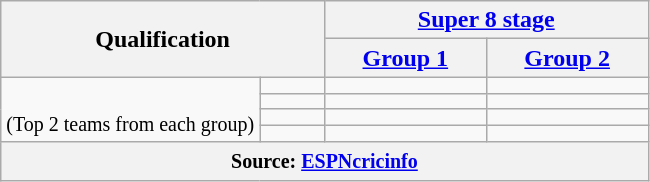<table class="wikitable">
<tr>
<th colspan="2" rowspan="2" width=50%>Qualification</th>
<th colspan="2" width=50%><includeonly><a href='#'></includeonly>Super 8 stage<includeonly></a></includeonly></th>
</tr>
<tr>
<th width=25%><a href='#'>Group 1</a></th>
<th width=25%><a href='#'>Group 2</a></th>
</tr>
<tr>
<td rowspan="4" width=40%><br><small>(Top 2 teams from each group)</small></td>
<td></td>
<td></td>
<td></td>
</tr>
<tr>
<td></td>
<td></td>
<td></td>
</tr>
<tr>
<td></td>
<td></td>
<td></td>
</tr>
<tr>
<td></td>
<td></td>
<td></td>
</tr>
<tr>
<th colspan="4"><small>Source: <a href='#'>ESPNcricinfo</a></small></th>
</tr>
</table>
